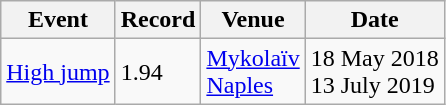<table class="wikitable">
<tr>
<th>Event</th>
<th>Record</th>
<th>Venue</th>
<th>Date</th>
</tr>
<tr>
<td><a href='#'>High jump</a></td>
<td>1.94</td>
<td><a href='#'>Mykolaïv</a><br><a href='#'>Naples</a></td>
<td>18 May 2018<br>13 July 2019</td>
</tr>
</table>
